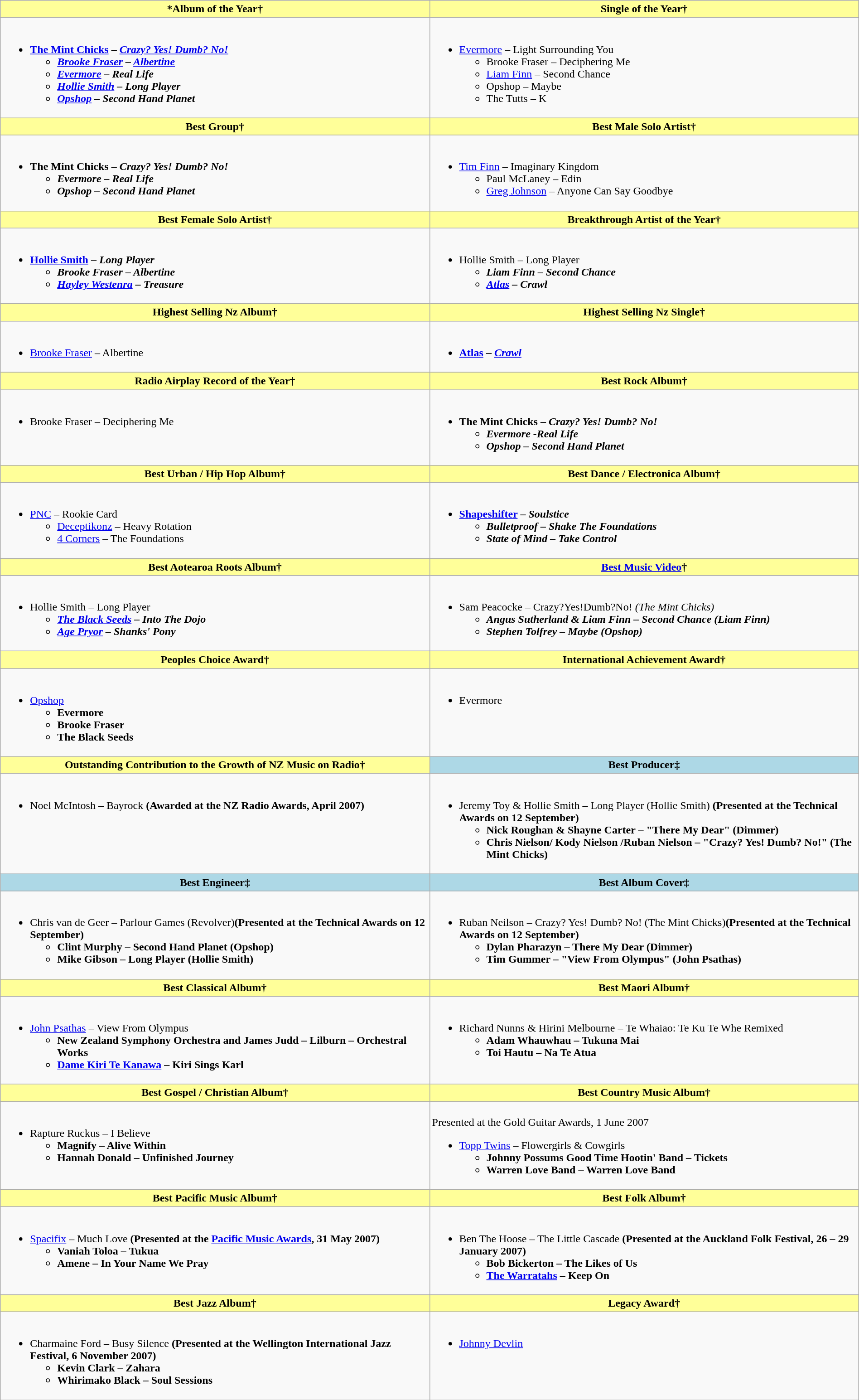<table class=wikitable width="100%">
<tr>
<th style="background:#FFFF99;" width="50%">*Album of the Year†</th>
<th style="background:#FFFF99;" width="50%">Single of the Year†</th>
</tr>
<tr>
<td valign="top"><br><ul><li><strong> <a href='#'>The Mint Chicks</a> – <em><a href='#'>Crazy? Yes! Dumb? No!</a><strong><em><ul><li><a href='#'>Brooke Fraser</a> – <a href='#'>Albertine</a></li><li><a href='#'>Evermore</a> – Real Life</li><li><a href='#'>Hollie Smith</a> – Long Player</li><li><a href='#'>Opshop</a> – Second Hand Planet</li></ul></li></ul></td>
<td valign="top"><br><ul><li></strong><a href='#'>Evermore</a> – </em>Light Surrounding You</em></strong><ul><li>Brooke Fraser – Deciphering Me</li><li><a href='#'>Liam Finn</a> – Second Chance</li><li>Opshop – Maybe</li><li>The Tutts – K</li></ul></li></ul></td>
</tr>
<tr>
<th style="background:#FFFF99;" width="50%">Best Group†</th>
<th style="background:#FFFF99;" width="50%">Best Male Solo Artist†</th>
</tr>
<tr>
<td valign="top"><br><ul><li><strong>The Mint Chicks – <em>Crazy? Yes! Dumb? No!<strong><em><ul><li>Evermore – Real Life</li><li>Opshop – Second Hand Planet</li></ul></li></ul></td>
<td valign="top"><br><ul><li></strong><a href='#'>Tim Finn</a> – </em>Imaginary Kingdom</em></strong><ul><li>Paul McLaney – Edin</li><li><a href='#'>Greg Johnson</a> – Anyone Can Say Goodbye</li></ul></li></ul></td>
</tr>
<tr>
<th style="background:#FFFF99;" width="50%">Best Female Solo Artist†</th>
<th style="background:#FFFF99;" width="50%">Breakthrough Artist of the Year†</th>
</tr>
<tr>
<td valign="top"><br><ul><li><strong><a href='#'>Hollie Smith</a> – <em>Long Player<strong><em><ul><li>Brooke Fraser – Albertine</li><li><a href='#'>Hayley Westenra</a> – Treasure</li></ul></li></ul></td>
<td valign="top"><br><ul><li></em></strong>Hollie Smith – Long Player<strong><em><ul><li>Liam Finn – Second Chance</li><li><a href='#'>Atlas</a> – Crawl</li></ul></li></ul></td>
</tr>
<tr>
<th style="background:#FFFF99;" width="50%">Highest Selling Nz Album†</th>
<th style="background:#FFFF99;" width="50%">Highest Selling Nz Single†</th>
</tr>
<tr>
<td valign="top"><br><ul><li></strong><a href='#'>Brooke Fraser</a> – </em>Albertine</em></strong></li></ul></td>
<td valign="top"><br><ul><li><strong><a href='#'>Atlas</a> – <em><a href='#'>Crawl</a><strong><em></li></ul></td>
</tr>
<tr>
<th style="background:#FFFF99;" width="50%">Radio Airplay Record of the Year†</th>
<th style="background:#FFFF99;" width="50%">Best Rock Album†</th>
</tr>
<tr>
<td valign="top"><br><ul><li></strong> Brooke Fraser – </em>Deciphering Me</em></strong></li></ul></td>
<td valign="top"><br><ul><li><strong>The Mint Chicks – <em>Crazy? Yes! Dumb? No!<strong><em><ul><li>Evermore -Real Life</li><li>Opshop – Second Hand Planet</li></ul></li></ul></td>
</tr>
<tr>
<th style="background:#FFFF99;" width="50%">Best Urban / Hip Hop Album†</th>
<th style="background:#FFFF99;" width="50%">Best Dance / Electronica Album†</th>
</tr>
<tr>
<td valign="top"><br><ul><li></strong><a href='#'>PNC</a> – </em>Rookie Card</em></strong><ul><li><a href='#'>Deceptikonz</a> – Heavy Rotation</li><li><a href='#'>4 Corners</a> – The Foundations</li></ul></li></ul></td>
<td valign="top"><br><ul><li><strong><a href='#'>Shapeshifter</a> – <em>Soulstice<strong><em><ul><li>Bulletproof – Shake The Foundations</li><li>State of Mind – Take Control</li></ul></li></ul></td>
</tr>
<tr>
<th style="background:#FFFF99;" width="50%">Best Aotearoa Roots Album†</th>
<th style="background:#FFFF99;" width="50%"><a href='#'>Best Music Video</a>†</th>
</tr>
<tr>
<td valign="top"><br><ul><li></em></strong>Hollie Smith – Long Player<strong><em><ul><li><a href='#'>The Black Seeds</a> – Into The Dojo</li><li><a href='#'>Age Pryor</a> – Shanks' Pony</li></ul></li></ul></td>
<td valign="top"><br><ul><li></strong>Sam Peacocke – </em>Crazy?Yes!Dumb?No!<em> (The Mint Chicks)<strong><ul><li>Angus Sutherland & Liam Finn – Second Chance (Liam Finn)</li><li>Stephen Tolfrey – Maybe (Opshop)</li></ul></li></ul></td>
</tr>
<tr>
<th style="background:#FFFF99;" width="50%">Peoples Choice Award†</th>
<th style="background:#FFFF99;" width="50%">International Achievement Award†</th>
</tr>
<tr>
<td valign="top"><br><ul><li></strong><a href='#'>Opshop</a><strong><ul><li>Evermore</li><li>Brooke Fraser</li><li>The Black Seeds</li></ul></li></ul></td>
<td valign="top"><br><ul><li></strong>Evermore<strong></li></ul></td>
</tr>
<tr>
<th style="background:#FFFF99;" width="50%">Outstanding Contribution to the Growth of NZ Music on Radio†</th>
<th style="background:lightblue;" width="50%">Best Producer‡</th>
</tr>
<tr>
<td valign="top"><br><ul><li></strong>Noel McIntosh – Bayrock<strong> (Awarded at the NZ Radio Awards, April 2007)</li></ul></td>
<td valign="top"><br><ul><li></strong>Jeremy Toy & Hollie Smith – Long Player (Hollie Smith)<strong> (Presented at the Technical Awards on 12 September)<ul><li>Nick Roughan & Shayne Carter – "There My Dear" (Dimmer)</li><li>Chris Nielson/ Kody Nielson /Ruban Nielson – "Crazy? Yes! Dumb? No!" (The Mint Chicks)</li></ul></li></ul></td>
</tr>
<tr>
<th style="background:lightblue;" width="50%">Best Engineer‡</th>
<th style="background:lightblue;" width="50%">Best Album Cover‡</th>
</tr>
<tr>
<td valign="top"><br><ul><li></strong>Chris van de Geer – Parlour Games (Revolver)<strong>(Presented at the Technical Awards on 12 September)<ul><li>Clint Murphy – Second Hand Planet (Opshop)</li><li>Mike Gibson – Long Player (Hollie Smith)</li></ul></li></ul></td>
<td valign="top"><br><ul><li></strong>Ruban Neilson – Crazy? Yes! Dumb? No! (The Mint Chicks)<strong>(Presented at the Technical Awards on 12 September)<ul><li>Dylan Pharazyn – There My Dear (Dimmer)</li><li>Tim Gummer – "View From Olympus" (John Psathas)</li></ul></li></ul></td>
</tr>
<tr>
<th style="background:#FFFF99;" width="50%">Best Classical Album†</th>
<th style="background:#FFFF99;" width="50%">Best Maori Album†</th>
</tr>
<tr>
<td valign="top"><br><ul><li></strong><a href='#'>John Psathas</a> – View From Olympus<strong><ul><li>New Zealand Symphony Orchestra and James Judd – Lilburn – Orchestral Works</li><li><a href='#'>Dame Kiri Te Kanawa</a> – Kiri Sings Karl</li></ul></li></ul></td>
<td valign="top"><br><ul><li></strong>Richard Nunns & Hirini Melbourne – Te Whaiao: Te Ku Te Whe Remixed <strong><ul><li>Adam Whauwhau – Tukuna Mai</li><li>Toi Hautu – Na Te Atua</li></ul></li></ul></td>
</tr>
<tr>
<th style="background:#FFFF99;" width="50%">Best Gospel / Christian Album†</th>
<th style="background:#FFFF99;" width="50%">Best Country Music Album†</th>
</tr>
<tr>
<td valign="top"><br><ul><li></strong>Rapture Ruckus – I Believe<strong><ul><li>Magnify – Alive Within</li><li>Hannah Donald – Unfinished Journey</li></ul></li></ul></td>
<td valign="top"><br>Presented at the Gold Guitar Awards, 1 June 2007<ul><li></strong><a href='#'>Topp Twins</a> – Flowergirls & Cowgirls <strong><ul><li>Johnny Possums Good Time Hootin' Band – Tickets</li><li>Warren Love Band – Warren Love Band</li></ul></li></ul></td>
</tr>
<tr>
<th style="background:#FFFF99;" width="50%">Best Pacific Music Album†</th>
<th style="background:#FFFF99;" width="50%">Best Folk Album†</th>
</tr>
<tr>
<td valign="top"><br><ul><li></strong><a href='#'>Spacifix</a> – Much Love<strong> (Presented at the <a href='#'>Pacific Music Awards</a>, 31 May 2007)<ul><li>Vaniah Toloa – Tukua</li><li>Amene – In Your Name We Pray</li></ul></li></ul></td>
<td valign="top"><br><ul><li></strong>Ben The Hoose – The Little Cascade<strong> (Presented at the Auckland Folk Festival, 26 – 29 January 2007)<ul><li>Bob Bickerton – The Likes of Us</li><li><a href='#'>The Warratahs</a> – Keep On</li></ul></li></ul></td>
</tr>
<tr>
<th style="background:#FFFF99;" width="50%">Best Jazz Album†</th>
<th style="background:#FFFF99;" width="50%">Legacy Award†</th>
</tr>
<tr>
<td valign="top"><br><ul><li></strong>Charmaine Ford – Busy Silence<strong> (Presented at the Wellington International Jazz Festival, 6 November 2007)<ul><li>Kevin Clark – Zahara</li><li>Whirimako Black – Soul Sessions</li></ul></li></ul></td>
<td valign="top"><br><ul><li></strong><a href='#'>Johnny Devlin</a><strong></li></ul></td>
</tr>
</table>
